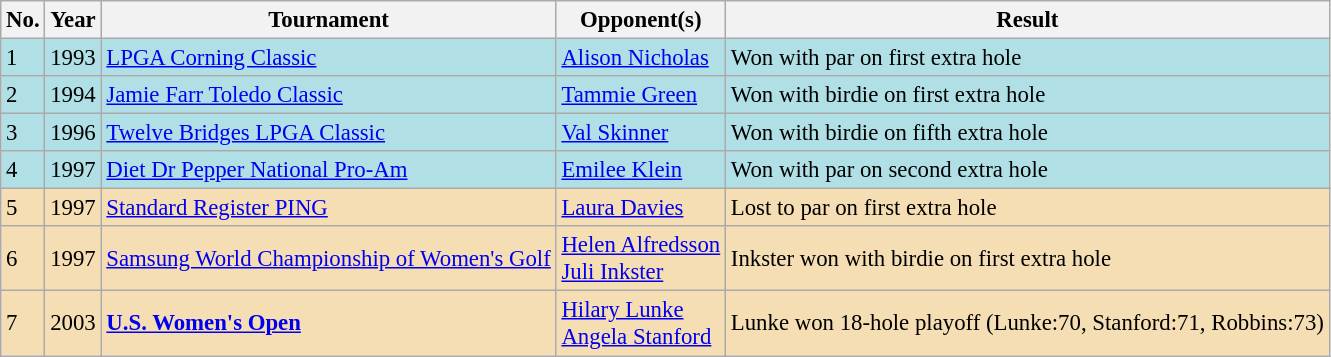<table class="wikitable" style="font-size:95%;">
<tr>
<th>No.</th>
<th>Year</th>
<th>Tournament</th>
<th>Opponent(s)</th>
<th>Result</th>
</tr>
<tr style="background:#B0E0E6;">
<td>1</td>
<td>1993</td>
<td><a href='#'>LPGA Corning Classic</a></td>
<td> <a href='#'>Alison Nicholas</a></td>
<td>Won with par on first extra hole</td>
</tr>
<tr style="background:#B0E0E6;">
<td>2</td>
<td>1994</td>
<td><a href='#'>Jamie Farr Toledo Classic</a></td>
<td> <a href='#'>Tammie Green</a></td>
<td>Won with birdie on first extra hole</td>
</tr>
<tr style="background:#B0E0E6;">
<td>3</td>
<td>1996</td>
<td><a href='#'>Twelve Bridges LPGA Classic</a></td>
<td> <a href='#'>Val Skinner</a></td>
<td>Won with birdie on fifth extra hole</td>
</tr>
<tr style="background:#B0E0E6;">
<td>4</td>
<td>1997</td>
<td><a href='#'>Diet Dr Pepper National Pro-Am</a></td>
<td> <a href='#'>Emilee Klein</a></td>
<td>Won with par on second extra hole</td>
</tr>
<tr style="background:#F5DEB3;">
<td>5</td>
<td>1997</td>
<td><a href='#'>Standard Register PING</a></td>
<td> <a href='#'>Laura Davies</a></td>
<td>Lost to par on first extra hole</td>
</tr>
<tr style="background:#F5DEB3;">
<td>6</td>
<td>1997</td>
<td><a href='#'>Samsung World Championship of Women's Golf</a></td>
<td> <a href='#'>Helen Alfredsson</a><br> <a href='#'>Juli Inkster</a></td>
<td>Inkster won with birdie on first extra hole</td>
</tr>
<tr style="background:#F5DEB3;">
<td>7</td>
<td>2003</td>
<td><strong><a href='#'>U.S. Women's Open</a></strong></td>
<td> <a href='#'>Hilary Lunke</a><br> <a href='#'>Angela Stanford</a></td>
<td>Lunke won 18-hole playoff (Lunke:70, Stanford:71, Robbins:73)</td>
</tr>
</table>
